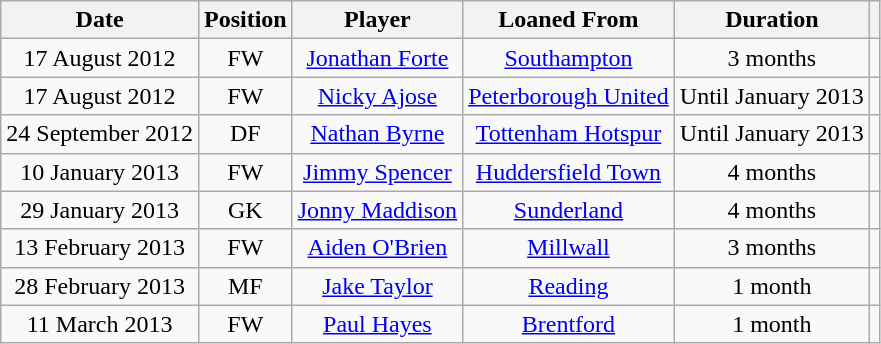<table class="wikitable" style="text-align: center;">
<tr>
<th>Date</th>
<th>Position</th>
<th>Player</th>
<th>Loaned From</th>
<th>Duration</th>
<th></th>
</tr>
<tr>
<td>17 August 2012</td>
<td>FW</td>
<td><a href='#'>Jonathan Forte</a></td>
<td><a href='#'>Southampton</a></td>
<td>3 months</td>
<td></td>
</tr>
<tr>
<td>17 August 2012</td>
<td>FW</td>
<td><a href='#'>Nicky Ajose</a></td>
<td><a href='#'>Peterborough United</a></td>
<td>Until January 2013</td>
<td></td>
</tr>
<tr>
<td>24 September 2012</td>
<td>DF</td>
<td><a href='#'>Nathan Byrne</a></td>
<td><a href='#'>Tottenham Hotspur</a></td>
<td>Until January 2013</td>
<td></td>
</tr>
<tr>
<td>10 January 2013</td>
<td>FW</td>
<td><a href='#'>Jimmy Spencer</a></td>
<td><a href='#'>Huddersfield Town</a></td>
<td>4 months</td>
<td></td>
</tr>
<tr>
<td>29 January 2013</td>
<td>GK</td>
<td><a href='#'>Jonny Maddison</a></td>
<td><a href='#'>Sunderland</a></td>
<td>4 months</td>
<td></td>
</tr>
<tr>
<td>13 February 2013</td>
<td>FW</td>
<td><a href='#'>Aiden O'Brien</a></td>
<td><a href='#'>Millwall</a></td>
<td>3 months</td>
<td></td>
</tr>
<tr>
<td>28 February 2013</td>
<td>MF</td>
<td><a href='#'>Jake Taylor</a></td>
<td><a href='#'>Reading</a></td>
<td>1 month</td>
<td></td>
</tr>
<tr>
<td>11 March 2013</td>
<td>FW</td>
<td><a href='#'>Paul Hayes</a></td>
<td><a href='#'>Brentford</a></td>
<td>1 month</td>
<td></td>
</tr>
</table>
